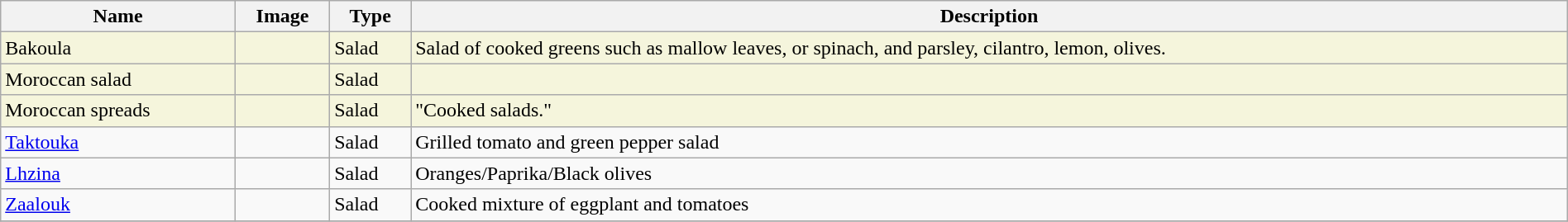<table class="wikitable sortable" border="1" width="100%">
<tr>
<th>Name</th>
<th>Image</th>
<th>Type</th>
<th>Description</th>
</tr>
<tr style="background:#F5F5DC;">
<td>Bakoula</td>
<td></td>
<td>Salad</td>
<td>Salad of cooked greens such as mallow leaves, or spinach, and parsley, cilantro, lemon, olives.</td>
</tr>
<tr style="background:#F5F5DC;">
<td>Moroccan salad</td>
<td></td>
<td>Salad</td>
<td></td>
</tr>
<tr style="background:#F5F5DC;">
<td>Moroccan spreads</td>
<td></td>
<td>Salad</td>
<td>"Cooked salads."</td>
</tr>
<tr>
<td><a href='#'>Taktouka</a></td>
<td></td>
<td>Salad</td>
<td>Grilled tomato and green pepper salad</td>
</tr>
<tr>
<td><a href='#'>Lhzina</a></td>
<td></td>
<td>Salad</td>
<td>Oranges/Paprika/Black olives</td>
</tr>
<tr>
<td><a href='#'>Zaalouk</a></td>
<td></td>
<td>Salad</td>
<td>Cooked mixture of eggplant and tomatoes</td>
</tr>
<tr>
</tr>
</table>
